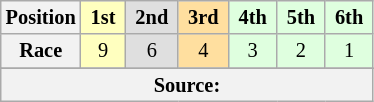<table class="wikitable" style="font-size: 85%; text-align:center">
<tr>
<th>Position</th>
<th style="background-color:#ffffbf"> 1st </th>
<th style="background-color:#dfdfdf"> 2nd </th>
<th style="background-color:#ffdf9f"> 3rd </th>
<th style="background-color:#dfffdf"> 4th </th>
<th style="background-color:#dfffdf"> 5th </th>
<th style="background-color:#dfffdf"> 6th </th>
</tr>
<tr>
<th>Race</th>
<td style="background-color:#ffffbf">9</td>
<td style="background-color:#dfdfdf">6</td>
<td style="background-color:#ffdf9f">4</td>
<td style="background-color:#dfffdf">3</td>
<td style="background-color:#dfffdf">2</td>
<td style="background-color:#dfffdf">1</td>
</tr>
<tr>
</tr>
<tr class="sortbottom">
<th colspan="7">Source:</th>
</tr>
</table>
